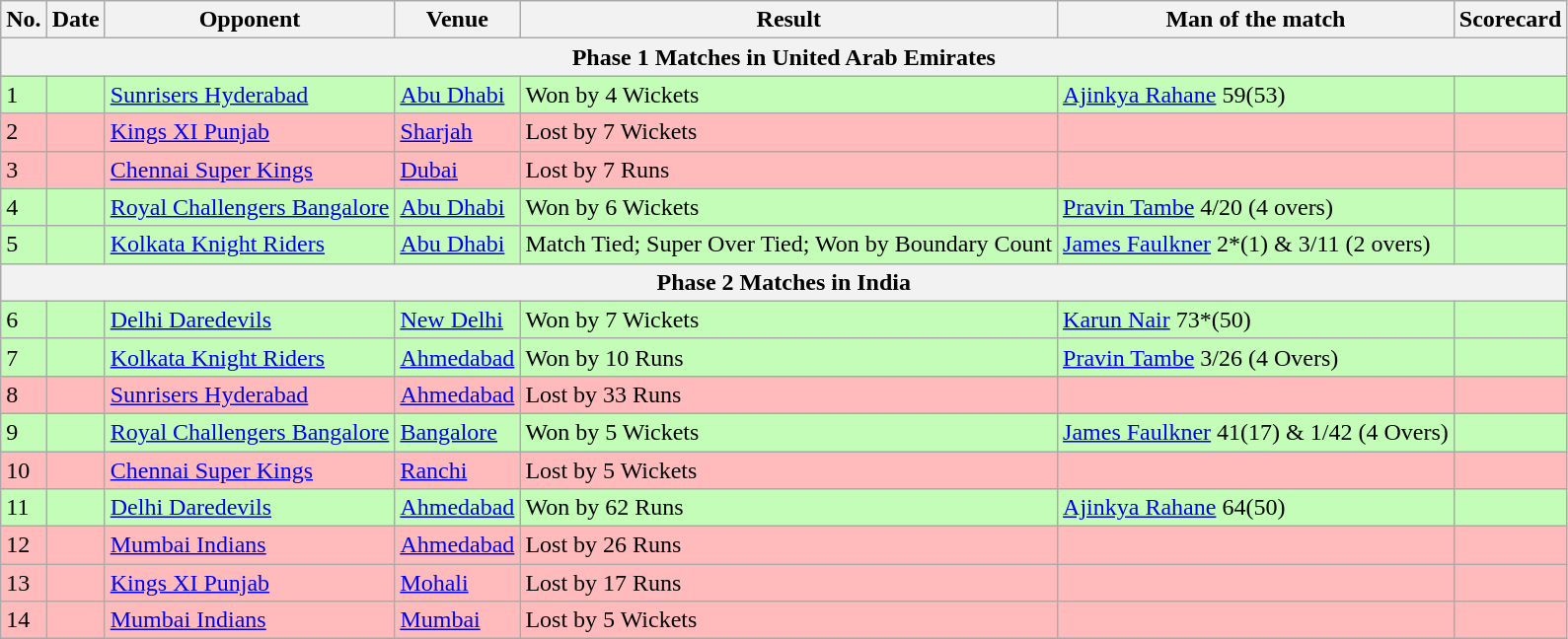<table class="wikitable sortable">
<tr>
<th>No.</th>
<th>Date</th>
<th>Opponent</th>
<th>Venue</th>
<th>Result</th>
<th>Man of the match</th>
<th>Scorecard</th>
</tr>
<tr>
<th colspan="7" style="text-align:center;">Phase 1 Matches in United Arab Emirates</th>
</tr>
<tr style="background:#c3fdb8;">
<td>1</td>
<td></td>
<td><a href='#'>Sunrisers Hyderabad</a></td>
<td><a href='#'>Abu Dhabi</a></td>
<td>Won by 4 Wickets</td>
<td><a href='#'>Ajinkya Rahane</a> 59(53)</td>
<td></td>
</tr>
<tr style="background:#fbb;">
<td>2</td>
<td></td>
<td><a href='#'>Kings XI Punjab</a></td>
<td><a href='#'>Sharjah</a></td>
<td>Lost by 7 Wickets</td>
<td></td>
<td></td>
</tr>
<tr style="background:#fbb;">
<td>3</td>
<td></td>
<td><a href='#'>Chennai Super Kings</a></td>
<td><a href='#'>Dubai</a></td>
<td>Lost by 7 Runs</td>
<td></td>
<td></td>
</tr>
<tr style="background:#c3fdb8;">
<td>4</td>
<td></td>
<td><a href='#'>Royal Challengers Bangalore</a></td>
<td><a href='#'>Abu Dhabi</a></td>
<td>Won by 6 Wickets</td>
<td><a href='#'>Pravin Tambe</a> 4/20 (4 overs)</td>
<td></td>
</tr>
<tr style="background:#c3fdb8;">
<td>5</td>
<td></td>
<td><a href='#'>Kolkata Knight Riders</a></td>
<td><a href='#'>Abu Dhabi</a></td>
<td>Match Tied; Super Over Tied; Won by Boundary Count</td>
<td><a href='#'>James Faulkner</a> 2*(1) & 3/11 (2 overs)</td>
<td></td>
</tr>
<tr>
<th colspan="7" style="text-align:center;">Phase 2 Matches in India</th>
</tr>
<tr style="background:#c3fdb8;">
<td>6</td>
<td></td>
<td><a href='#'>Delhi Daredevils</a></td>
<td><a href='#'>New Delhi</a></td>
<td>Won by 7 Wickets</td>
<td><a href='#'>Karun Nair</a> 73*(50)</td>
<td></td>
</tr>
<tr style="background:#c3fdb8;">
<td>7</td>
<td></td>
<td><a href='#'>Kolkata Knight Riders</a></td>
<td><a href='#'>Ahmedabad</a></td>
<td>Won by 10 Runs</td>
<td><a href='#'>Pravin Tambe</a> 3/26 (4 Overs)</td>
<td></td>
</tr>
<tr style="background:#fbb;">
<td>8</td>
<td></td>
<td><a href='#'>Sunrisers Hyderabad</a></td>
<td><a href='#'>Ahmedabad</a></td>
<td>Lost by 33 Runs</td>
<td></td>
<td></td>
</tr>
<tr style="background:#c3fdb8;">
<td>9</td>
<td></td>
<td><a href='#'>Royal Challengers Bangalore</a></td>
<td><a href='#'>Bangalore</a></td>
<td>Won by 5 Wickets</td>
<td><a href='#'>James Faulkner</a> 41(17) & 1/42 (4 Overs)</td>
<td></td>
</tr>
<tr style="background:#fbb;">
<td>10</td>
<td></td>
<td><a href='#'>Chennai Super Kings</a></td>
<td><a href='#'>Ranchi</a></td>
<td>Lost by 5 Wickets</td>
<td></td>
<td></td>
</tr>
<tr style="background:#c3fdb8;">
<td>11</td>
<td></td>
<td><a href='#'>Delhi Daredevils</a></td>
<td><a href='#'>Ahmedabad</a></td>
<td>Won by 62 Runs</td>
<td><a href='#'>Ajinkya Rahane</a> 64(50)</td>
<td></td>
</tr>
<tr style="background:#fbb;">
<td>12</td>
<td></td>
<td><a href='#'>Mumbai Indians</a></td>
<td><a href='#'>Ahmedabad</a></td>
<td>Lost by 26 Runs</td>
<td></td>
<td></td>
</tr>
<tr style="background:#fbb;">
<td>13</td>
<td></td>
<td><a href='#'>Kings XI Punjab</a></td>
<td><a href='#'>Mohali</a></td>
<td>Lost by 17 Runs</td>
<td></td>
<td></td>
</tr>
<tr style="background:#fbb;">
<td>14</td>
<td></td>
<td><a href='#'>Mumbai Indians</a></td>
<td><a href='#'>Mumbai</a></td>
<td>Lost by 5 Wickets</td>
<td></td>
<td></td>
</tr>
</table>
